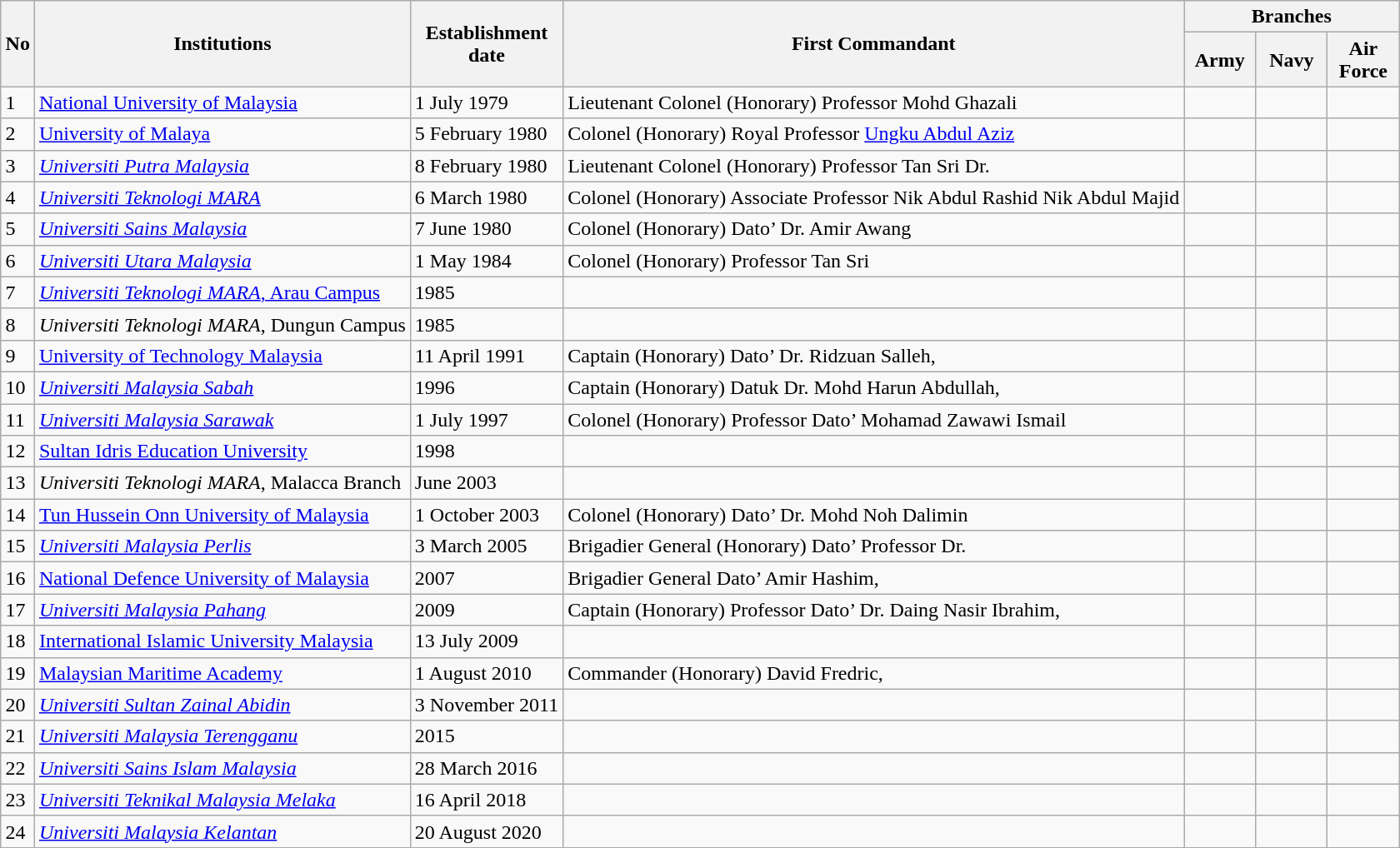<table class="wikitable sortable" style="margin-left: auto; margin-right: auto; border: none;">
<tr>
<th rowspan="2">No</th>
<th rowspan="2">Institutions</th>
<th rowspan="2">Establishment<br>date</th>
<th rowspan="2">First Commandant</th>
<th colspan="3">Branches</th>
</tr>
<tr>
<th style="width: 50px;"><strong>Army</strong></th>
<th style="width: 50px;"><strong>Navy</strong></th>
<th style="width: 50px;"><strong>Air Force</strong></th>
</tr>
<tr>
<td>1</td>
<td><a href='#'>National University of Malaysia</a></td>
<td>1 July 1979</td>
<td>Lieutenant Colonel (Honorary) Professor Mohd Ghazali</td>
<td></td>
<td></td>
<td></td>
</tr>
<tr>
<td>2</td>
<td><a href='#'>University of Malaya</a></td>
<td>5 February 1980</td>
<td>Colonel (Honorary) Royal Professor <a href='#'>Ungku Abdul Aziz</a></td>
<td></td>
<td></td>
<td></td>
</tr>
<tr>
<td>3</td>
<td><em><a href='#'>Universiti Putra Malaysia</a></em></td>
<td>8 February 1980</td>
<td>Lieutenant Colonel (Honorary) Professor Tan Sri Dr. </td>
<td></td>
<td></td>
<td></td>
</tr>
<tr>
<td>4</td>
<td><em><a href='#'>Universiti Teknologi MARA</a></em></td>
<td>6 March 1980</td>
<td>Colonel (Honorary) Associate Professor Nik Abdul Rashid Nik Abdul Majid</td>
<td></td>
<td></td>
<td></td>
</tr>
<tr>
<td>5</td>
<td><em><a href='#'>Universiti Sains Malaysia</a></em></td>
<td>7 June 1980</td>
<td>Colonel (Honorary) Dato’ Dr. Amir Awang</td>
<td></td>
<td></td>
<td></td>
</tr>
<tr>
<td>6</td>
<td><em><a href='#'>Universiti Utara Malaysia</a></em></td>
<td>1 May 1984</td>
<td>Colonel (Honorary) Professor Tan Sri </td>
<td></td>
<td></td>
<td></td>
</tr>
<tr>
<td>7</td>
<td><a href='#'><em>Universiti Teknologi MARA</em>, Arau Campus</a></td>
<td>1985</td>
<td></td>
<td></td>
<td></td>
<td></td>
</tr>
<tr>
<td>8</td>
<td><em>Universiti Teknologi MARA</em>, Dungun Campus</td>
<td>1985</td>
<td></td>
<td></td>
<td></td>
<td></td>
</tr>
<tr>
<td>9</td>
<td><a href='#'>University of Technology Malaysia</a></td>
<td>11 April 1991</td>
<td>Captain (Honorary) Dato’ Dr. Ridzuan Salleh, </td>
<td></td>
<td></td>
<td></td>
</tr>
<tr>
<td>10</td>
<td><em><a href='#'>Universiti Malaysia Sabah</a></em></td>
<td>1996</td>
<td>Captain (Honorary) Datuk Dr. Mohd Harun Abdullah, </td>
<td></td>
<td></td>
<td></td>
</tr>
<tr>
<td>11</td>
<td><em><a href='#'>Universiti Malaysia Sarawak</a></em></td>
<td>1 July 1997</td>
<td>Colonel (Honorary) Professor Dato’ Mohamad Zawawi Ismail</td>
<td></td>
<td></td>
<td></td>
</tr>
<tr>
<td>12</td>
<td><a href='#'>Sultan Idris Education University</a></td>
<td>1998</td>
<td></td>
<td></td>
<td></td>
<td></td>
</tr>
<tr>
<td>13</td>
<td><em>Universiti Teknologi MARA</em>, Malacca Branch</td>
<td>June 2003</td>
<td></td>
<td></td>
<td></td>
<td></td>
</tr>
<tr>
<td>14</td>
<td><a href='#'>Tun Hussein Onn University of Malaysia</a></td>
<td>1 October 2003</td>
<td>Colonel (Honorary) Dato’ Dr. Mohd Noh Dalimin</td>
<td></td>
<td></td>
<td></td>
</tr>
<tr>
<td>15</td>
<td><em><a href='#'>Universiti Malaysia Perlis</a></em></td>
<td>3 March 2005</td>
<td>Brigadier General (Honorary) Dato’ Professor Dr. </td>
<td></td>
<td></td>
<td></td>
</tr>
<tr>
<td>16</td>
<td><a href='#'>National Defence University of Malaysia</a></td>
<td>2007</td>
<td>Brigadier General Dato’ Amir Hashim, </td>
<td></td>
<td></td>
<td></td>
</tr>
<tr>
<td>17</td>
<td><em><a href='#'>Universiti Malaysia Pahang</a></em></td>
<td>2009</td>
<td>Captain (Honorary) Professor Dato’ Dr. Daing Nasir Ibrahim, </td>
<td></td>
<td></td>
<td></td>
</tr>
<tr>
<td>18</td>
<td><a href='#'>International Islamic University Malaysia</a></td>
<td>13 July 2009</td>
<td></td>
<td></td>
<td></td>
<td></td>
</tr>
<tr>
<td>19</td>
<td><a href='#'>Malaysian Maritime Academy</a></td>
<td>1 August 2010</td>
<td>Commander (Honorary) David Fredric, </td>
<td></td>
<td></td>
<td></td>
</tr>
<tr>
<td>20</td>
<td><em><a href='#'>Universiti Sultan Zainal Abidin</a></em></td>
<td>3 November 2011</td>
<td></td>
<td></td>
<td></td>
<td></td>
</tr>
<tr>
<td>21</td>
<td><em><a href='#'>Universiti Malaysia Terengganu</a></em></td>
<td>2015</td>
<td></td>
<td></td>
<td></td>
<td></td>
</tr>
<tr>
<td>22</td>
<td><em><a href='#'>Universiti Sains Islam Malaysia</a></em></td>
<td>28 March 2016</td>
<td></td>
<td></td>
<td></td>
<td></td>
</tr>
<tr>
<td>23</td>
<td><em><a href='#'>Universiti Teknikal Malaysia Melaka</a></em></td>
<td>16 April 2018</td>
<td></td>
<td></td>
<td></td>
<td></td>
</tr>
<tr>
<td>24</td>
<td><em><a href='#'>Universiti Malaysia Kelantan</a></em></td>
<td>20 August 2020</td>
<td></td>
<td></td>
<td></td>
<td></td>
</tr>
</table>
